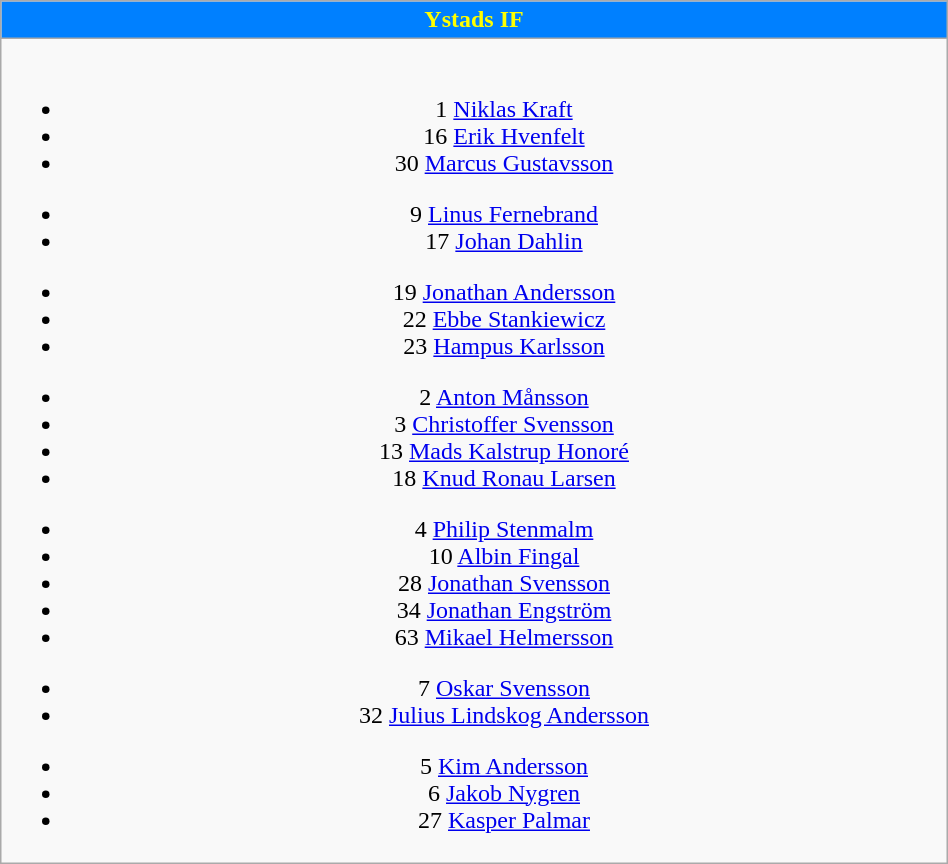<table class="wikitable" style="font-size:100%; text-align:center; width:50%">
<tr>
<th colspan=5 style="background-color:#0080FF;color:#FFFF00;text-align:center;"> Ystads IF</th>
</tr>
<tr>
<td><br>
<ul><li>1  <a href='#'>Niklas Kraft</a></li><li>16  <a href='#'>Erik Hvenfelt</a></li><li>30  <a href='#'>Marcus Gustavsson</a></li></ul><ul><li>9  <a href='#'>Linus Fernebrand</a></li><li>17  <a href='#'>Johan Dahlin</a></li></ul><ul><li>19  <a href='#'>Jonathan Andersson</a></li><li>22  <a href='#'>Ebbe Stankiewicz</a></li><li>23  <a href='#'>Hampus Karlsson</a></li></ul><ul><li>2  <a href='#'>Anton Månsson</a></li><li>3  <a href='#'>Christoffer Svensson</a></li><li>13  <a href='#'>Mads Kalstrup Honoré</a></li><li>18  <a href='#'>Knud Ronau Larsen</a></li></ul><ul><li>4  <a href='#'>Philip Stenmalm</a></li><li>10  <a href='#'>Albin Fingal</a></li><li>28  <a href='#'>Jonathan Svensson</a></li><li>34  <a href='#'>Jonathan Engström</a></li><li>63  <a href='#'>Mikael Helmersson</a></li></ul><ul><li>7  <a href='#'>Oskar Svensson</a></li><li>32  <a href='#'>Julius Lindskog Andersson</a></li></ul><ul><li>5  <a href='#'>Kim Andersson</a></li><li>6  <a href='#'>Jakob Nygren</a></li><li>27  <a href='#'>Kasper Palmar</a></li></ul></td>
</tr>
</table>
